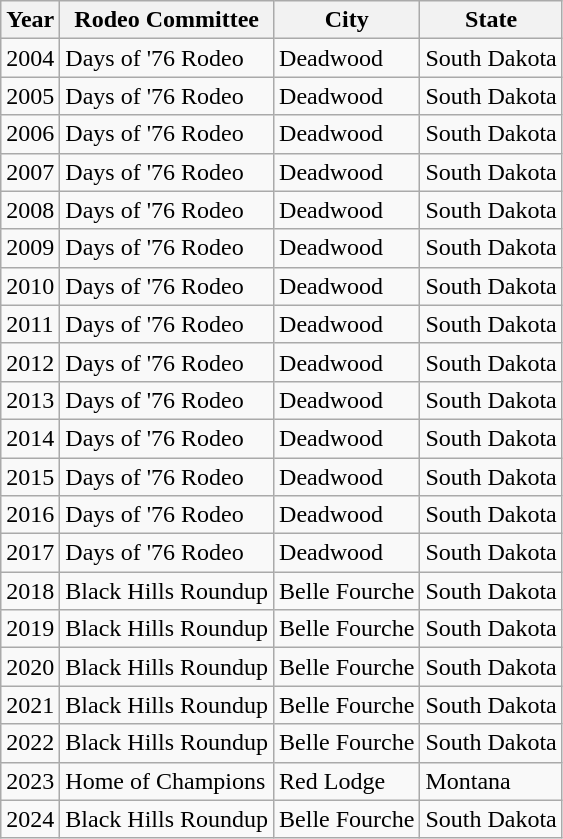<table class="wikitable">
<tr>
<th>Year</th>
<th>Rodeo Committee</th>
<th>City</th>
<th>State</th>
</tr>
<tr>
<td>2004</td>
<td>Days of '76 Rodeo</td>
<td>Deadwood</td>
<td>South Dakota</td>
</tr>
<tr>
<td>2005</td>
<td>Days of '76 Rodeo</td>
<td>Deadwood</td>
<td>South Dakota</td>
</tr>
<tr>
<td>2006</td>
<td>Days of '76 Rodeo</td>
<td>Deadwood</td>
<td>South Dakota</td>
</tr>
<tr>
<td>2007</td>
<td>Days of '76 Rodeo</td>
<td>Deadwood</td>
<td>South Dakota</td>
</tr>
<tr>
<td>2008</td>
<td>Days of '76 Rodeo</td>
<td>Deadwood</td>
<td>South Dakota</td>
</tr>
<tr>
<td>2009</td>
<td>Days of '76 Rodeo</td>
<td>Deadwood</td>
<td>South Dakota</td>
</tr>
<tr>
<td>2010</td>
<td>Days of '76 Rodeo</td>
<td>Deadwood</td>
<td>South Dakota</td>
</tr>
<tr>
<td>2011</td>
<td>Days of '76 Rodeo</td>
<td>Deadwood</td>
<td>South Dakota</td>
</tr>
<tr>
<td>2012</td>
<td>Days of '76 Rodeo</td>
<td>Deadwood</td>
<td>South Dakota</td>
</tr>
<tr>
<td>2013</td>
<td>Days of '76 Rodeo</td>
<td>Deadwood</td>
<td>South Dakota</td>
</tr>
<tr>
<td>2014</td>
<td>Days of '76 Rodeo</td>
<td>Deadwood</td>
<td>South Dakota</td>
</tr>
<tr>
<td>2015</td>
<td>Days of '76 Rodeo</td>
<td>Deadwood</td>
<td>South Dakota</td>
</tr>
<tr>
<td>2016</td>
<td>Days of '76 Rodeo</td>
<td>Deadwood</td>
<td>South Dakota</td>
</tr>
<tr>
<td>2017</td>
<td>Days of '76 Rodeo</td>
<td>Deadwood</td>
<td>South Dakota</td>
</tr>
<tr>
<td>2018</td>
<td>Black Hills Roundup</td>
<td>Belle Fourche</td>
<td>South Dakota</td>
</tr>
<tr>
<td>2019</td>
<td>Black Hills Roundup</td>
<td>Belle Fourche</td>
<td>South Dakota</td>
</tr>
<tr>
<td>2020</td>
<td>Black Hills Roundup</td>
<td>Belle Fourche</td>
<td>South Dakota</td>
</tr>
<tr>
<td>2021</td>
<td>Black Hills Roundup</td>
<td>Belle Fourche</td>
<td>South Dakota</td>
</tr>
<tr>
<td>2022</td>
<td>Black Hills Roundup</td>
<td>Belle Fourche</td>
<td>South Dakota</td>
</tr>
<tr>
<td>2023</td>
<td>Home of Champions</td>
<td>Red Lodge</td>
<td>Montana</td>
</tr>
<tr>
<td>2024</td>
<td>Black Hills Roundup</td>
<td>Belle Fourche</td>
<td>South Dakota</td>
</tr>
</table>
